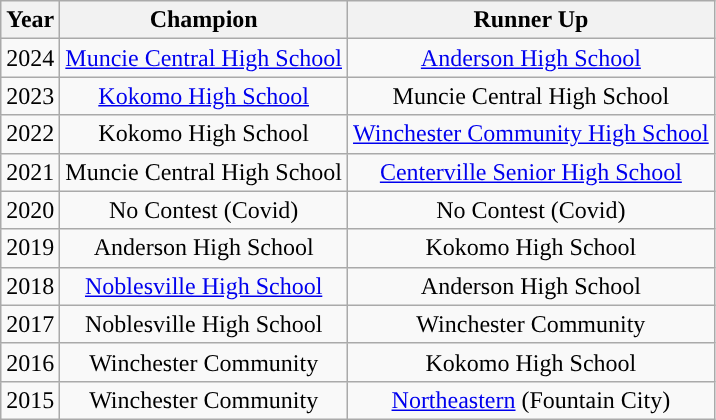<table class="wikitable" style="text-align: center">
<tr>
<th>Year</th>
<th>Champion</th>
<th>Runner Up</th>
</tr>
<tr>
<td>2024</td>
<td><a href='#'>Muncie Central High School</a></td>
<td><a href='#'>Anderson High School</a></td>
</tr>
<tr>
<td>2023</td>
<td><a href='#'>Kokomo High School</a></td>
<td>Muncie Central High School</td>
</tr>
<tr>
<td>2022</td>
<td>Kokomo High School</td>
<td><a href='#'>Winchester Community High School</a></td>
</tr>
<tr>
<td>2021</td>
<td>Muncie Central High School</td>
<td><a href='#'>Centerville Senior High School</a></td>
</tr>
<tr>
<td>2020</td>
<td>No Contest (Covid)</td>
<td>No Contest (Covid)</td>
</tr>
<tr>
<td>2019</td>
<td>Anderson High School</td>
<td>Kokomo High School</td>
</tr>
<tr>
<td>2018</td>
<td><a href='#'>Noblesville High School</a></td>
<td>Anderson High School</td>
</tr>
<tr>
<td>2017</td>
<td>Noblesville High School</td>
<td>Winchester Community</td>
</tr>
<tr>
<td>2016</td>
<td>Winchester Community</td>
<td>Kokomo High School</td>
</tr>
<tr>
<td>2015</td>
<td>Winchester Community</td>
<td><a href='#'>Northeastern</a> (Fountain City)</td>
</tr>
</table>
